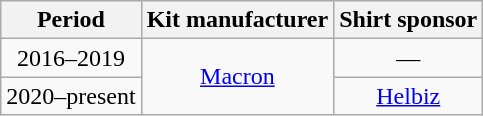<table class="wikitable" style="text-align: center">
<tr>
<th>Period</th>
<th>Kit manufacturer</th>
<th>Shirt sponsor</th>
</tr>
<tr>
<td>2016–2019</td>
<td rowspan="2"> <a href='#'>Macron</a></td>
<td>—</td>
</tr>
<tr>
<td>2020–present</td>
<td><a href='#'>Helbiz</a></td>
</tr>
</table>
